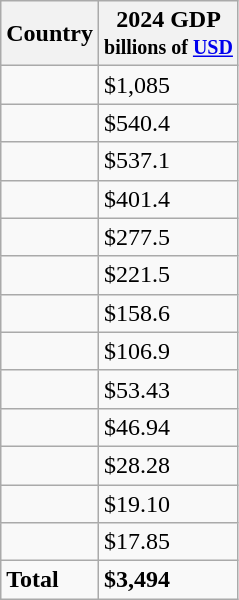<table class="sortable wikitable sticky-header static-row-numbers col1left" >
<tr>
<th>Country</th>
<th>2024 GDP<br><small>billions of <a href='#'>USD</a></small></th>
</tr>
<tr>
<td></td>
<td>$1,085</td>
</tr>
<tr>
<td></td>
<td>$540.4</td>
</tr>
<tr>
<td></td>
<td>$537.1</td>
</tr>
<tr>
<td></td>
<td>$401.4</td>
</tr>
<tr>
<td></td>
<td>$277.5</td>
</tr>
<tr>
<td></td>
<td>$221.5</td>
</tr>
<tr>
<td></td>
<td>$158.6</td>
</tr>
<tr>
<td></td>
<td>$106.9</td>
</tr>
<tr>
<td></td>
<td>$53.43</td>
</tr>
<tr>
<td></td>
<td>$46.94</td>
</tr>
<tr>
<td></td>
<td>$28.28</td>
</tr>
<tr>
<td></td>
<td>$19.10</td>
</tr>
<tr>
<td></td>
<td>$17.85</td>
</tr>
<tr class="static-row-numbers-norank">
<td><strong> Total </strong></td>
<td><strong>$3,494</strong></td>
</tr>
</table>
